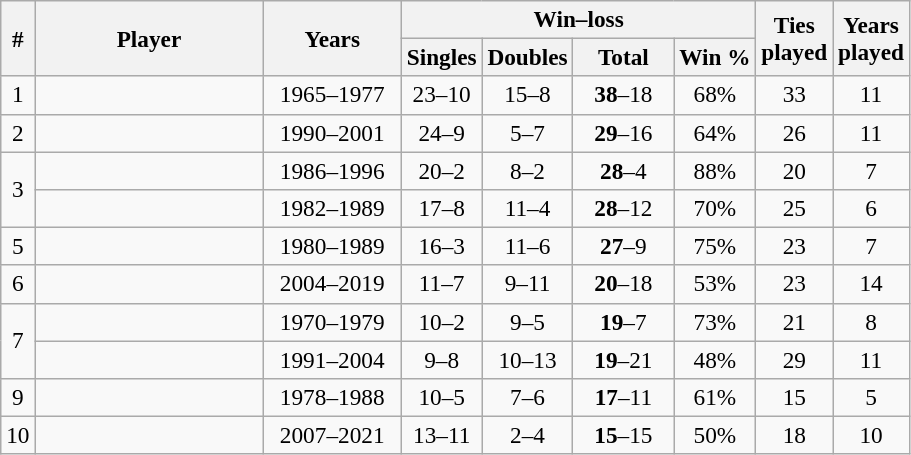<table class="wikitable sortable nowrap" style=font-size:97%;text-align:center>
<tr>
<th rowspan=2>#</th>
<th rowspan=2 width="145">Player</th>
<th rowspan=2 width="85">Years</th>
<th class="unsortable" colspan=4>Win–loss</th>
<th rowspan=2>Ties<br>played</th>
<th rowspan=2>Years<br>played</th>
</tr>
<tr>
<th>Singles</th>
<th>Doubles</th>
<th width="60">Total</th>
<th>Win %</th>
</tr>
<tr>
<td>1</td>
<td align="left"></td>
<td>1965–1977</td>
<td>23–10</td>
<td>15–8</td>
<td><strong>38</strong>–18</td>
<td>68%</td>
<td>33</td>
<td>11</td>
</tr>
<tr>
<td>2</td>
<td align="left"></td>
<td>1990–2001</td>
<td>24–9</td>
<td>5–7</td>
<td><strong>29</strong>–16</td>
<td>64%</td>
<td>26</td>
<td>11</td>
</tr>
<tr>
<td rowspan=2>3</td>
<td align="left"></td>
<td>1986–1996</td>
<td>20–2</td>
<td>8–2</td>
<td><strong>28</strong>–4</td>
<td>88%</td>
<td>20</td>
<td>7</td>
</tr>
<tr>
<td align="left"></td>
<td>1982–1989</td>
<td>17–8</td>
<td>11–4</td>
<td><strong>28</strong>–12</td>
<td>70%</td>
<td>25</td>
<td>6</td>
</tr>
<tr>
<td>5</td>
<td align="left"></td>
<td>1980–1989</td>
<td>16–3</td>
<td>11–6</td>
<td><strong>27</strong>–9</td>
<td>75%</td>
<td>23</td>
<td>7</td>
</tr>
<tr>
<td>6</td>
<td align="left"></td>
<td>2004–2019</td>
<td>11–7</td>
<td>9–11</td>
<td><strong>20</strong>–18</td>
<td>53%</td>
<td>23</td>
<td>14</td>
</tr>
<tr>
<td rowspan=2>7</td>
<td align="left"></td>
<td>1970–1979</td>
<td>10–2</td>
<td>9–5</td>
<td><strong>19</strong>–7</td>
<td>73%</td>
<td>21</td>
<td>8</td>
</tr>
<tr>
<td align="left"></td>
<td>1991–2004</td>
<td>9–8</td>
<td>10–13</td>
<td><strong>19</strong>–21</td>
<td>48%</td>
<td>29</td>
<td>11</td>
</tr>
<tr>
<td>9</td>
<td align="left"></td>
<td>1978–1988</td>
<td>10–5</td>
<td>7–6</td>
<td><strong>17</strong>–11</td>
<td>61%</td>
<td>15</td>
<td>5</td>
</tr>
<tr>
<td>10</td>
<td align="left"></td>
<td>2007–2021</td>
<td>13–11</td>
<td>2–4</td>
<td><strong>15</strong>–15</td>
<td>50%</td>
<td>18</td>
<td>10</td>
</tr>
</table>
